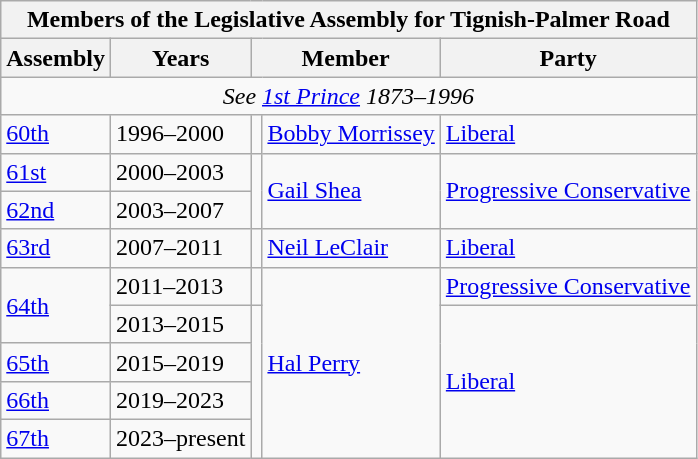<table class="wikitable" align=centre>
<tr>
<th colspan=5>Members of the Legislative Assembly for Tignish-Palmer Road</th>
</tr>
<tr>
<th>Assembly</th>
<th>Years</th>
<th colspan="2">Member</th>
<th>Party</th>
</tr>
<tr>
<td align="center" colspan=5><em>See <a href='#'>1st Prince</a> 1873–1996</em></td>
</tr>
<tr>
<td><a href='#'>60th</a></td>
<td>1996–2000</td>
<td rowspan=1 ></td>
<td rowspan=1><a href='#'>Bobby Morrissey</a></td>
<td rowspan=1><a href='#'>Liberal</a></td>
</tr>
<tr>
<td><a href='#'>61st</a></td>
<td>2000–2003</td>
<td rowspan=2 ></td>
<td rowspan=2><a href='#'>Gail Shea</a></td>
<td rowspan=2><a href='#'>Progressive Conservative</a></td>
</tr>
<tr>
<td><a href='#'>62nd</a></td>
<td>2003–2007</td>
</tr>
<tr>
<td><a href='#'>63rd</a></td>
<td>2007–2011</td>
<td rowspan=1 ></td>
<td rowspan=1><a href='#'>Neil LeClair</a></td>
<td rowspan=1><a href='#'>Liberal</a></td>
</tr>
<tr>
<td rowspan=2><a href='#'>64th</a></td>
<td>2011–2013</td>
<td rowspan=1 ></td>
<td rowspan=5><a href='#'>Hal Perry</a></td>
<td rowspan=1><a href='#'>Progressive Conservative</a></td>
</tr>
<tr>
<td>2013–2015</td>
<td rowspan=4 ></td>
<td rowspan=4><a href='#'>Liberal</a></td>
</tr>
<tr>
<td><a href='#'>65th</a></td>
<td>2015–2019</td>
</tr>
<tr>
<td><a href='#'>66th</a></td>
<td>2019–2023</td>
</tr>
<tr>
<td><a href='#'>67th</a></td>
<td>2023–present</td>
</tr>
</table>
